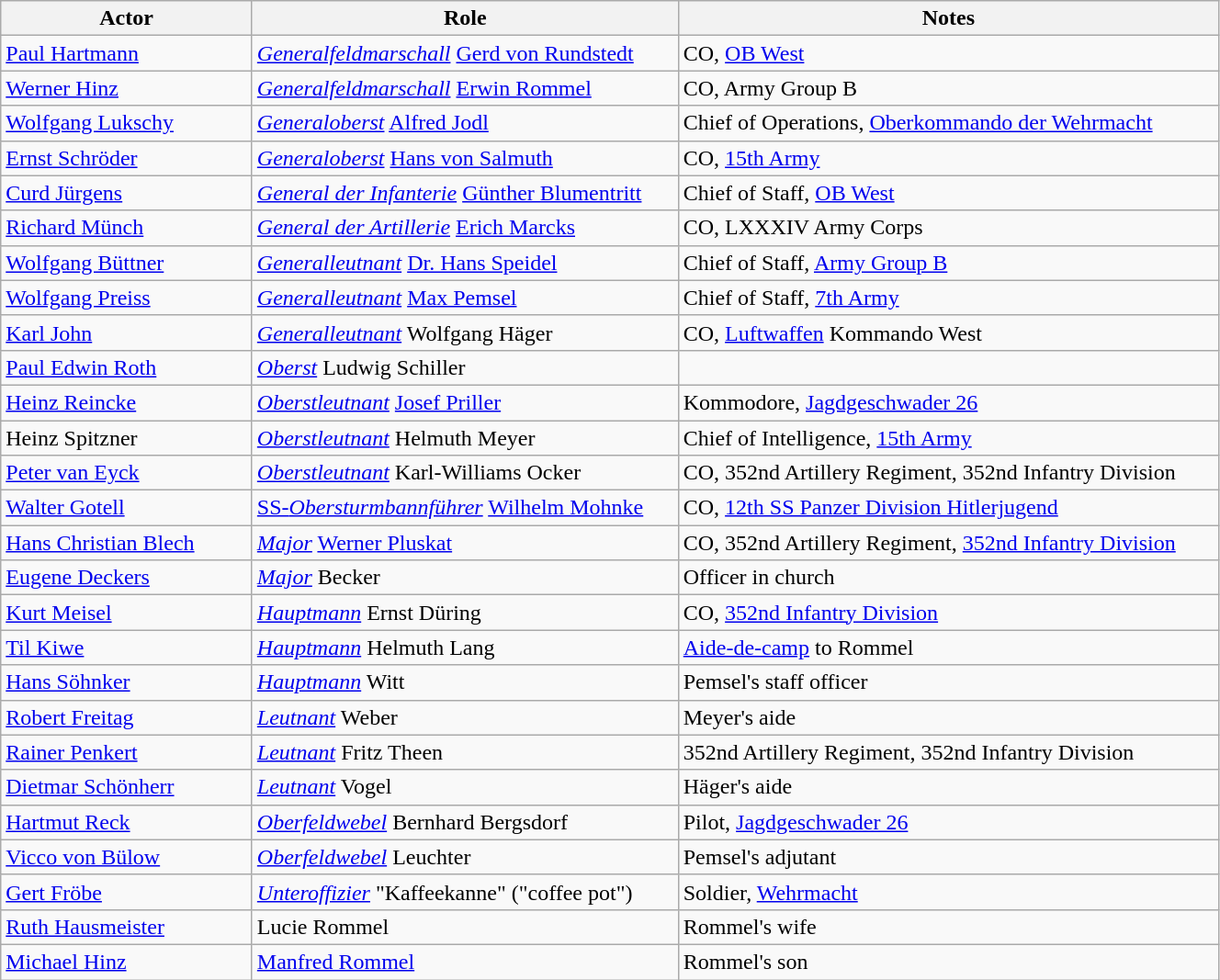<table style="width:70%" class="wikitable">
<tr>
<th style="width:175px">Actor</th>
<th>Role</th>
<th>Notes</th>
</tr>
<tr>
<td><a href='#'>Paul Hartmann</a></td>
<td><em><a href='#'>Generalfeldmarschall</a></em> <a href='#'>Gerd von Rundstedt</a></td>
<td>CO, <a href='#'>OB West</a></td>
</tr>
<tr>
<td><a href='#'>Werner Hinz</a></td>
<td><em><a href='#'>Generalfeldmarschall</a></em> <a href='#'>Erwin Rommel</a></td>
<td>CO, Army Group B</td>
</tr>
<tr>
<td><a href='#'>Wolfgang Lukschy</a></td>
<td><em><a href='#'>Generaloberst</a></em> <a href='#'>Alfred Jodl</a></td>
<td>Chief of Operations, <a href='#'>Oberkommando der Wehrmacht</a></td>
</tr>
<tr>
<td><a href='#'>Ernst Schröder</a></td>
<td><em><a href='#'>Generaloberst</a></em> <a href='#'>Hans von Salmuth</a></td>
<td>CO, <a href='#'>15th Army</a></td>
</tr>
<tr>
<td><a href='#'>Curd Jürgens</a></td>
<td><a href='#'><em>General der Infanterie</em></a> <a href='#'>Günther Blumentritt</a></td>
<td>Chief of Staff, <a href='#'>OB West</a></td>
</tr>
<tr>
<td><a href='#'>Richard Münch</a></td>
<td><em><a href='#'>General der Artillerie</a></em> <a href='#'>Erich Marcks</a></td>
<td>CO, LXXXIV Army Corps</td>
</tr>
<tr>
<td><a href='#'>Wolfgang Büttner</a></td>
<td><em><a href='#'>Generalleutnant</a></em> <a href='#'>Dr. Hans Speidel</a></td>
<td>Chief of Staff, <a href='#'>Army Group B</a></td>
</tr>
<tr>
<td><a href='#'>Wolfgang Preiss</a></td>
<td><em><a href='#'>Generalleutnant</a></em> <a href='#'>Max Pemsel</a></td>
<td>Chief of Staff, <a href='#'>7th Army</a></td>
</tr>
<tr>
<td><a href='#'>Karl John</a></td>
<td><em><a href='#'>Generalleutnant</a></em> Wolfgang Häger</td>
<td>CO, <a href='#'>Luftwaffen</a> Kommando West</td>
</tr>
<tr>
<td><a href='#'>Paul Edwin Roth</a></td>
<td><em><a href='#'>Oberst</a></em> Ludwig Schiller</td>
<td></td>
</tr>
<tr>
<td><a href='#'>Heinz Reincke</a></td>
<td><em><a href='#'>Oberstleutnant</a></em> <a href='#'>Josef Priller</a></td>
<td>Kommodore, <a href='#'>Jagdgeschwader 26</a></td>
</tr>
<tr>
<td>Heinz Spitzner</td>
<td><em><a href='#'>Oberstleutnant</a></em> Helmuth Meyer</td>
<td>Chief of Intelligence, <a href='#'>15th Army</a></td>
</tr>
<tr>
<td><a href='#'>Peter van Eyck</a></td>
<td><em><a href='#'>Oberstleutnant</a></em> Karl-Williams Ocker</td>
<td>CO, 352nd Artillery Regiment, 352nd Infantry Division</td>
</tr>
<tr>
<td><a href='#'>Walter Gotell</a></td>
<td><a href='#'>SS-<em>Obersturmbannführer</em></a> <a href='#'>Wilhelm Mohnke</a></td>
<td>CO, <a href='#'>12th SS Panzer Division Hitlerjugend</a></td>
</tr>
<tr>
<td><a href='#'>Hans Christian Blech</a></td>
<td><em><a href='#'>Major</a></em> <a href='#'>Werner Pluskat</a></td>
<td>CO, 352nd Artillery Regiment, <a href='#'>352nd Infantry Division</a></td>
</tr>
<tr>
<td><a href='#'>Eugene Deckers</a></td>
<td><em><a href='#'>Major</a></em> Becker</td>
<td>Officer in church</td>
</tr>
<tr>
<td><a href='#'>Kurt Meisel</a></td>
<td><em><a href='#'>Hauptmann</a></em> Ernst Düring</td>
<td>CO, <a href='#'>352nd Infantry Division</a></td>
</tr>
<tr>
<td><a href='#'>Til Kiwe</a></td>
<td><em><a href='#'>Hauptmann</a></em> Helmuth Lang</td>
<td><a href='#'>Aide-de-camp</a> to Rommel</td>
</tr>
<tr>
<td><a href='#'>Hans Söhnker</a></td>
<td><em><a href='#'>Hauptmann</a></em> Witt</td>
<td>Pemsel's staff officer</td>
</tr>
<tr>
<td><a href='#'>Robert Freitag</a></td>
<td><em><a href='#'>Leutnant</a></em> Weber</td>
<td>Meyer's aide</td>
</tr>
<tr>
<td><a href='#'>Rainer Penkert</a></td>
<td><em><a href='#'>Leutnant</a></em> Fritz Theen</td>
<td>352nd Artillery Regiment, 352nd Infantry Division</td>
</tr>
<tr>
<td><a href='#'>Dietmar Schönherr</a></td>
<td><em><a href='#'>Leutnant</a></em> Vogel</td>
<td>Häger's aide</td>
</tr>
<tr>
<td><a href='#'>Hartmut Reck</a></td>
<td><em><a href='#'>Oberfeldwebel</a></em> Bernhard Bergsdorf</td>
<td>Pilot, <a href='#'>Jagdgeschwader 26</a></td>
</tr>
<tr>
<td><a href='#'>Vicco von Bülow</a></td>
<td><em><a href='#'>Oberfeldwebel</a></em> Leuchter</td>
<td>Pemsel's adjutant</td>
</tr>
<tr>
<td><a href='#'>Gert Fröbe</a></td>
<td><em><a href='#'>Unteroffizier</a></em> "Kaffeekanne" ("coffee pot")</td>
<td>Soldier, <a href='#'>Wehrmacht</a></td>
</tr>
<tr>
<td><a href='#'>Ruth Hausmeister</a></td>
<td>Lucie Rommel</td>
<td>Rommel's wife</td>
</tr>
<tr>
<td><a href='#'>Michael Hinz</a></td>
<td><a href='#'>Manfred Rommel</a></td>
<td>Rommel's son</td>
</tr>
</table>
